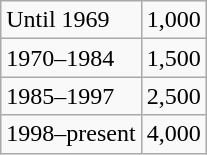<table class="wikitable">
<tr>
<td>Until 1969</td>
<td>1,000</td>
</tr>
<tr>
<td>1970–1984</td>
<td>1,500</td>
</tr>
<tr>
<td>1985–1997</td>
<td>2,500</td>
</tr>
<tr>
<td>1998–present</td>
<td>4,000</td>
</tr>
</table>
